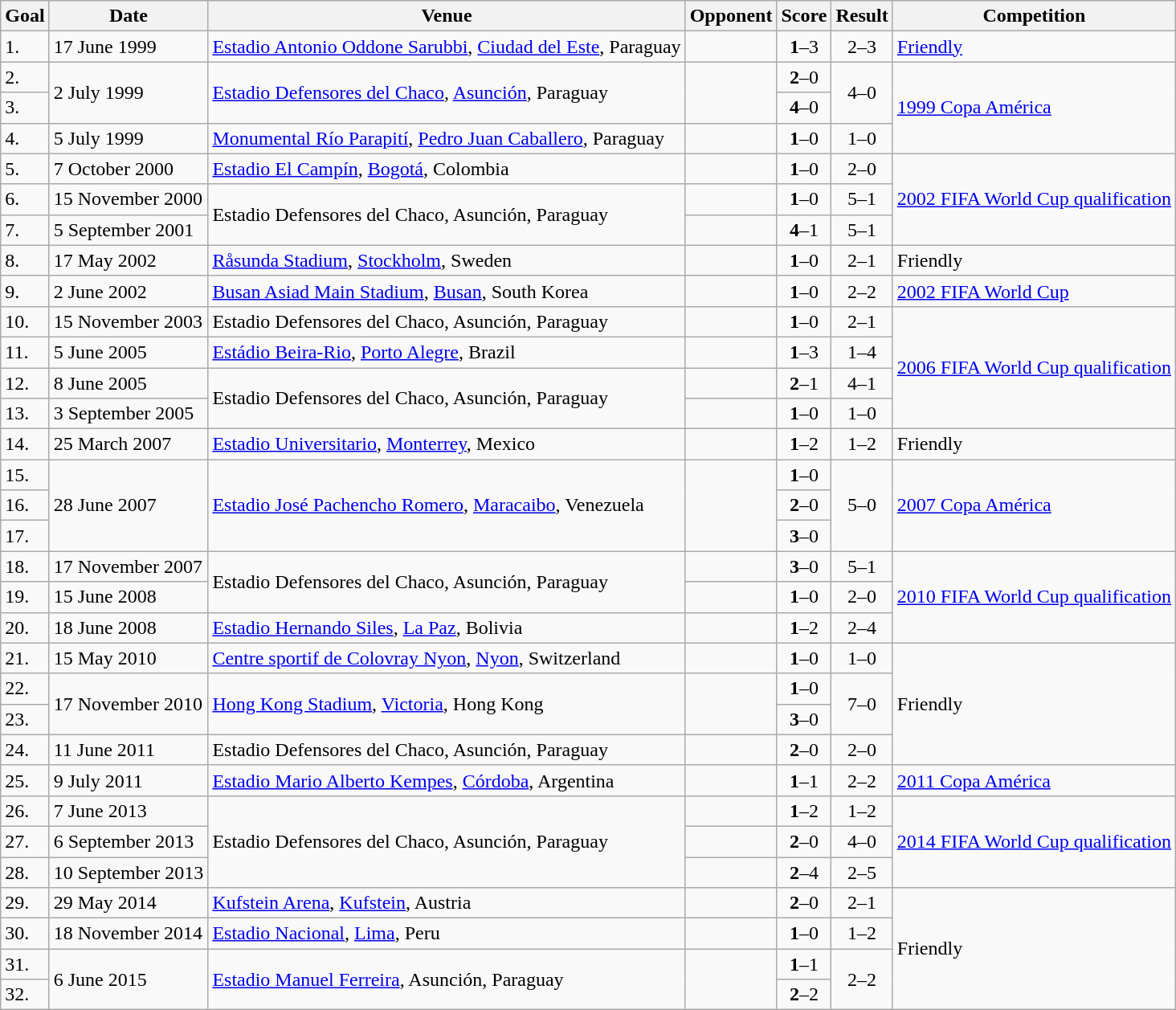<table class="wikitable plainrowheaders sortable">
<tr>
<th>Goal</th>
<th>Date</th>
<th>Venue</th>
<th>Opponent</th>
<th>Score</th>
<th>Result</th>
<th>Competition</th>
</tr>
<tr>
<td>1.</td>
<td>17 June 1999</td>
<td><a href='#'>Estadio Antonio Oddone Sarubbi</a>, <a href='#'>Ciudad del Este</a>, Paraguay</td>
<td></td>
<td align=center><strong>1</strong>–3</td>
<td align=center>2–3</td>
<td><a href='#'>Friendly</a></td>
</tr>
<tr>
<td>2.</td>
<td rowspan=2>2 July 1999</td>
<td rowspan=2><a href='#'>Estadio Defensores del Chaco</a>, <a href='#'>Asunción</a>, Paraguay</td>
<td rowspan=2></td>
<td align=center><strong>2</strong>–0</td>
<td rowspan=2 align=center>4–0</td>
<td rowspan=3><a href='#'>1999 Copa América</a></td>
</tr>
<tr>
<td>3.</td>
<td align=center><strong>4</strong>–0</td>
</tr>
<tr>
<td>4.</td>
<td>5 July 1999</td>
<td><a href='#'>Monumental Río Parapití</a>, <a href='#'>Pedro Juan Caballero</a>, Paraguay</td>
<td></td>
<td align=center><strong>1</strong>–0</td>
<td align=center>1–0</td>
</tr>
<tr>
<td>5.</td>
<td>7 October 2000</td>
<td><a href='#'>Estadio El Campín</a>, <a href='#'>Bogotá</a>, Colombia</td>
<td></td>
<td align=center><strong>1</strong>–0</td>
<td align=center>2–0</td>
<td rowspan=3><a href='#'>2002 FIFA World Cup qualification</a></td>
</tr>
<tr>
<td>6.</td>
<td>15 November 2000</td>
<td rowspan=2>Estadio Defensores del Chaco, Asunción, Paraguay</td>
<td></td>
<td align=center><strong>1</strong>–0</td>
<td align=center>5–1</td>
</tr>
<tr>
<td>7.</td>
<td>5 September 2001</td>
<td></td>
<td align=center><strong>4</strong>–1</td>
<td align=center>5–1</td>
</tr>
<tr>
<td>8.</td>
<td>17 May 2002</td>
<td><a href='#'>Råsunda Stadium</a>, <a href='#'>Stockholm</a>, Sweden</td>
<td></td>
<td align=center><strong>1</strong>–0</td>
<td align=center>2–1</td>
<td>Friendly</td>
</tr>
<tr>
<td>9.</td>
<td>2 June 2002</td>
<td><a href='#'>Busan Asiad Main Stadium</a>, <a href='#'>Busan</a>, South Korea</td>
<td></td>
<td align=center><strong>1</strong>–0</td>
<td align=center>2–2</td>
<td><a href='#'>2002 FIFA World Cup</a></td>
</tr>
<tr>
<td>10.</td>
<td>15 November 2003</td>
<td>Estadio Defensores del Chaco, Asunción, Paraguay</td>
<td></td>
<td align=center><strong>1</strong>–0</td>
<td align=center>2–1</td>
<td rowspan=4><a href='#'>2006 FIFA World Cup qualification</a></td>
</tr>
<tr>
<td>11.</td>
<td>5 June 2005</td>
<td><a href='#'>Estádio Beira-Rio</a>, <a href='#'>Porto Alegre</a>, Brazil</td>
<td></td>
<td align=center><strong>1</strong>–3</td>
<td align=center>1–4</td>
</tr>
<tr>
<td>12.</td>
<td>8 June 2005</td>
<td rowspan=2>Estadio Defensores del Chaco, Asunción, Paraguay</td>
<td></td>
<td align=center><strong>2</strong>–1</td>
<td align=center>4–1</td>
</tr>
<tr>
<td>13.</td>
<td>3 September 2005</td>
<td></td>
<td align=center><strong>1</strong>–0</td>
<td align=center>1–0</td>
</tr>
<tr>
<td>14.</td>
<td>25 March 2007</td>
<td><a href='#'>Estadio Universitario</a>, <a href='#'>Monterrey</a>, Mexico</td>
<td></td>
<td align=center><strong>1</strong>–2</td>
<td align=center>1–2</td>
<td>Friendly</td>
</tr>
<tr>
<td>15.</td>
<td rowspan=3>28 June 2007</td>
<td rowspan=3><a href='#'>Estadio José Pachencho Romero</a>, <a href='#'>Maracaibo</a>, Venezuela</td>
<td rowspan=3></td>
<td align=center><strong>1</strong>–0</td>
<td rowspan=3 align=center>5–0</td>
<td rowspan=3><a href='#'>2007 Copa América</a></td>
</tr>
<tr>
<td>16.</td>
<td align=center><strong>2</strong>–0</td>
</tr>
<tr>
<td>17.</td>
<td align=center><strong>3</strong>–0</td>
</tr>
<tr>
<td>18.</td>
<td>17 November 2007</td>
<td rowspan=2>Estadio Defensores del Chaco, Asunción, Paraguay</td>
<td></td>
<td align=center><strong>3</strong>–0</td>
<td align=center>5–1</td>
<td rowspan=3><a href='#'>2010 FIFA World Cup qualification</a></td>
</tr>
<tr>
<td>19.</td>
<td>15 June 2008</td>
<td></td>
<td align=center><strong>1</strong>–0</td>
<td align=center>2–0</td>
</tr>
<tr>
<td>20.</td>
<td>18 June 2008</td>
<td><a href='#'>Estadio Hernando Siles</a>, <a href='#'>La Paz</a>, Bolivia</td>
<td></td>
<td align=center><strong>1</strong>–2</td>
<td align=center>2–4</td>
</tr>
<tr>
<td>21.</td>
<td>15 May 2010</td>
<td><a href='#'>Centre sportif de Colovray Nyon</a>, <a href='#'>Nyon</a>, Switzerland</td>
<td></td>
<td align=center><strong>1</strong>–0</td>
<td align=center>1–0</td>
<td rowspan=4>Friendly</td>
</tr>
<tr>
<td>22.</td>
<td rowspan=2>17 November 2010</td>
<td rowspan=2><a href='#'>Hong Kong Stadium</a>, <a href='#'>Victoria</a>, Hong Kong</td>
<td rowspan=2></td>
<td align=center><strong>1</strong>–0</td>
<td rowspan=2 align=center>7–0</td>
</tr>
<tr>
<td>23.</td>
<td align=center><strong>3</strong>–0</td>
</tr>
<tr>
<td>24.</td>
<td>11 June 2011</td>
<td>Estadio Defensores del Chaco, Asunción, Paraguay</td>
<td></td>
<td align=center><strong>2</strong>–0</td>
<td align=center>2–0</td>
</tr>
<tr>
<td>25.</td>
<td>9 July 2011</td>
<td><a href='#'>Estadio Mario Alberto Kempes</a>, <a href='#'>Córdoba</a>, Argentina</td>
<td></td>
<td align=center><strong>1</strong>–1</td>
<td align=center>2–2</td>
<td><a href='#'>2011 Copa América</a></td>
</tr>
<tr>
<td>26.</td>
<td>7 June 2013</td>
<td rowspan=3>Estadio Defensores del Chaco, Asunción, Paraguay</td>
<td></td>
<td align=center><strong>1</strong>–2</td>
<td align=center>1–2</td>
<td rowspan=3><a href='#'>2014 FIFA World Cup qualification</a></td>
</tr>
<tr>
<td>27.</td>
<td>6 September 2013</td>
<td></td>
<td align=center><strong>2</strong>–0</td>
<td align=center>4–0</td>
</tr>
<tr>
<td>28.</td>
<td>10 September 2013</td>
<td></td>
<td align=center><strong>2</strong>–4</td>
<td align=center>2–5</td>
</tr>
<tr>
<td>29.</td>
<td>29 May 2014</td>
<td><a href='#'>Kufstein Arena</a>, <a href='#'>Kufstein</a>, Austria</td>
<td></td>
<td align=center><strong>2</strong>–0</td>
<td align=center>2–1</td>
<td rowspan=4>Friendly</td>
</tr>
<tr>
<td>30.</td>
<td>18 November 2014</td>
<td><a href='#'>Estadio Nacional</a>, <a href='#'>Lima</a>, Peru</td>
<td></td>
<td align=center><strong>1</strong>–0</td>
<td align=center>1–2</td>
</tr>
<tr>
<td>31.</td>
<td rowspan=2>6 June 2015</td>
<td rowspan=2><a href='#'>Estadio Manuel Ferreira</a>, Asunción, Paraguay</td>
<td rowspan=2></td>
<td align=center><strong>1</strong>–1</td>
<td rowspan=2 align=center>2–2</td>
</tr>
<tr>
<td>32.</td>
<td align=center><strong>2</strong>–2</td>
</tr>
</table>
